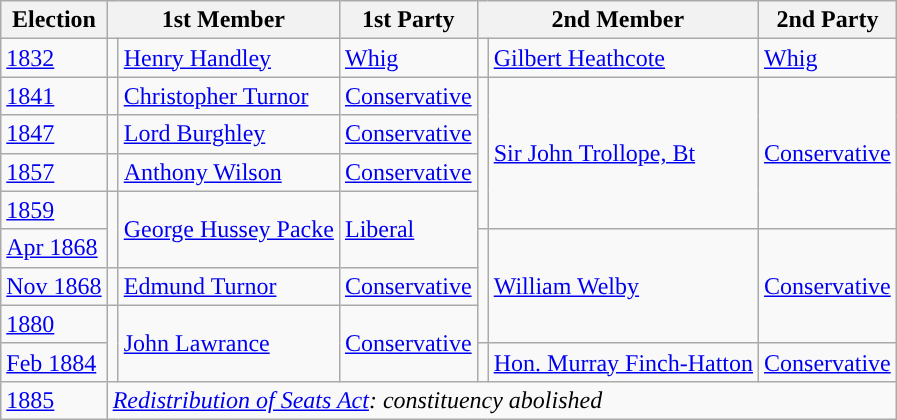<table class="wikitable">
<tr>
<th>Election</th>
<th colspan="2">1st Member</th>
<th>1st Party</th>
<th colspan="2">2nd Member</th>
<th>2nd Party</th>
</tr>
<tr>
<td><a href='#'>1832</a></td>
<td style="color:inherit;background-color: "></td>
<td><a href='#'>Henry Handley</a>	</td>
<td><a href='#'>Whig</a></td>
<td style="color:inherit;background-color: "></td>
<td><a href='#'>Gilbert Heathcote</a>	</td>
<td><a href='#'>Whig</a></td>
</tr>
<tr>
<td><a href='#'>1841</a></td>
<td style="color:inherit;background-color: "></td>
<td><a href='#'>Christopher Turnor</a>	</td>
<td><a href='#'>Conservative</a></td>
<td rowspan="4" style="color:inherit;background-color: "></td>
<td rowspan="4"><a href='#'>Sir John Trollope, Bt</a>	</td>
<td rowspan="4"><a href='#'>Conservative</a></td>
</tr>
<tr>
<td><a href='#'>1847</a></td>
<td style="color:inherit;background-color: "></td>
<td><a href='#'>Lord Burghley</a>	</td>
<td><a href='#'>Conservative</a></td>
</tr>
<tr>
<td><a href='#'>1857</a></td>
<td style="color:inherit;background-color: "></td>
<td><a href='#'>Anthony Wilson</a>	</td>
<td><a href='#'>Conservative</a></td>
</tr>
<tr>
<td><a href='#'>1859</a></td>
<td rowspan="2" style="color:inherit;background-color: "></td>
<td rowspan="2"><a href='#'>George Hussey Packe</a>	</td>
<td rowspan="2"><a href='#'>Liberal</a></td>
</tr>
<tr>
<td><a href='#'>Apr 1868</a></td>
<td rowspan="3" style="color:inherit;background-color: "></td>
<td rowspan="3"><a href='#'>William Welby</a> </td>
<td rowspan="3"><a href='#'>Conservative</a></td>
</tr>
<tr>
<td><a href='#'>Nov 1868</a></td>
<td style="color:inherit;background-color: "></td>
<td><a href='#'>Edmund Turnor</a>	</td>
<td><a href='#'>Conservative</a></td>
</tr>
<tr>
<td><a href='#'>1880</a></td>
<td rowspan="2" style="color:inherit;background-color: "></td>
<td rowspan="2"><a href='#'>John Lawrance</a>	</td>
<td rowspan="2"><a href='#'>Conservative</a></td>
</tr>
<tr>
<td><a href='#'>Feb 1884</a></td>
<td style="color:inherit;background-color: "></td>
<td><a href='#'>Hon. Murray Finch-Hatton</a>	</td>
<td><a href='#'>Conservative</a></td>
</tr>
<tr>
<td><a href='#'>1885</a></td>
<td colspan="6"><em><a href='#'>Redistribution of Seats Act</a>: constituency abolished</em></td>
</tr>
</table>
